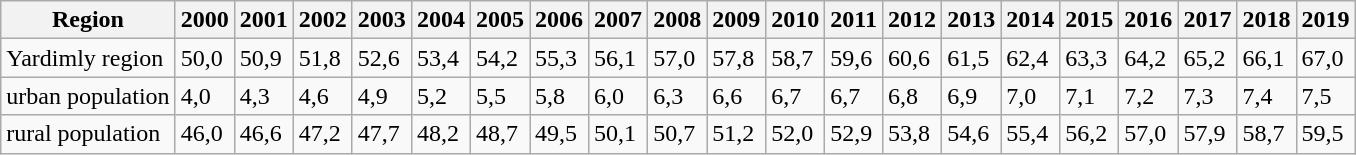<table class="wikitable">
<tr>
<th>Region</th>
<th>2000</th>
<th>2001</th>
<th>2002</th>
<th>2003</th>
<th>2004</th>
<th>2005</th>
<th>2006</th>
<th>2007</th>
<th>2008</th>
<th>2009</th>
<th>2010</th>
<th>2011</th>
<th>2012</th>
<th>2013</th>
<th>2014</th>
<th>2015</th>
<th>2016</th>
<th>2017</th>
<th>2018</th>
<th>2019</th>
</tr>
<tr>
<td>Yardimly region</td>
<td>50,0</td>
<td>50,9</td>
<td>51,8</td>
<td>52,6</td>
<td>53,4</td>
<td>54,2</td>
<td>55,3</td>
<td>56,1</td>
<td>57,0</td>
<td>57,8</td>
<td>58,7</td>
<td>59,6</td>
<td>60,6</td>
<td>61,5</td>
<td>62,4</td>
<td>63,3</td>
<td>64,2</td>
<td>65,2</td>
<td>66,1</td>
<td>67,0</td>
</tr>
<tr>
<td>urban population</td>
<td>4,0</td>
<td>4,3</td>
<td>4,6</td>
<td>4,9</td>
<td>5,2</td>
<td>5,5</td>
<td>5,8</td>
<td>6,0</td>
<td>6,3</td>
<td>6,6</td>
<td>6,7</td>
<td>6,7</td>
<td>6,8</td>
<td>6,9</td>
<td>7,0</td>
<td>7,1</td>
<td>7,2</td>
<td>7,3</td>
<td>7,4</td>
<td>7,5</td>
</tr>
<tr>
<td>rural population</td>
<td>46,0</td>
<td>46,6</td>
<td>47,2</td>
<td>47,7</td>
<td>48,2</td>
<td>48,7</td>
<td>49,5</td>
<td>50,1</td>
<td>50,7</td>
<td>51,2</td>
<td>52,0</td>
<td>52,9</td>
<td>53,8</td>
<td>54,6</td>
<td>55,4</td>
<td>56,2</td>
<td>57,0</td>
<td>57,9</td>
<td>58,7</td>
<td>59,5</td>
</tr>
</table>
